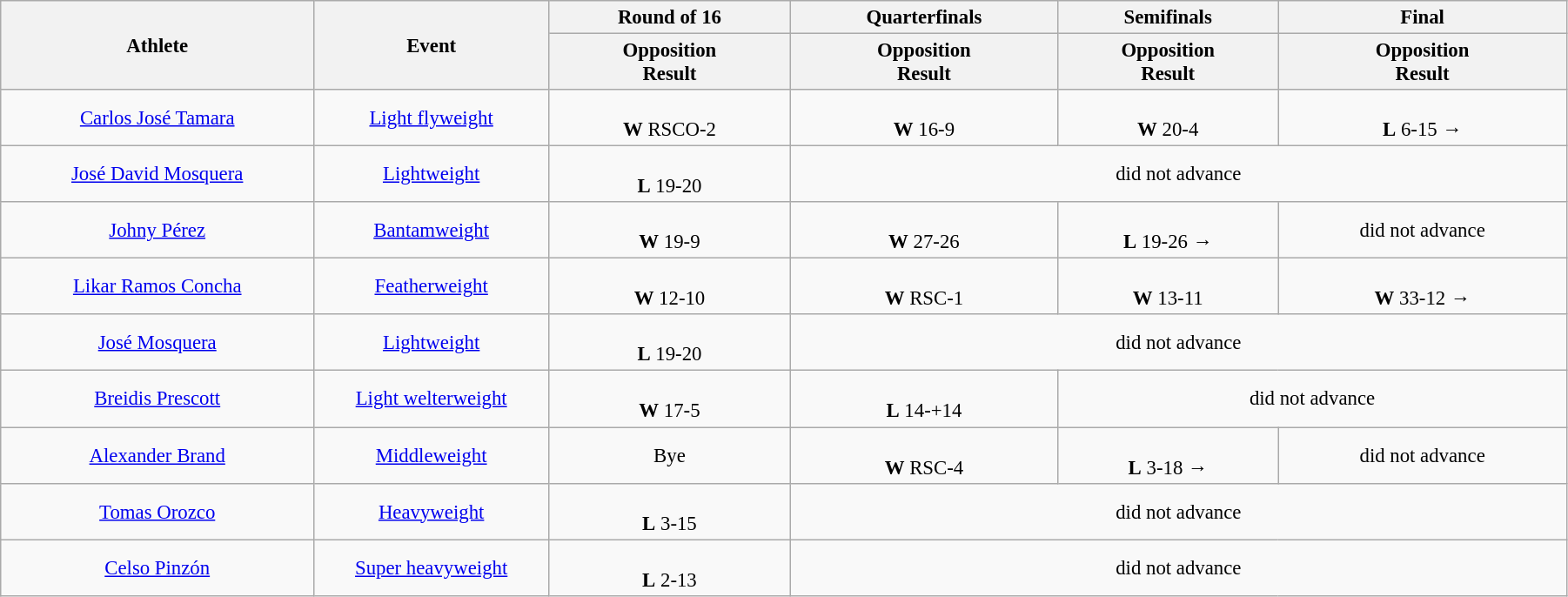<table class="wikitable" style="font-size:95%; text-align:center;" width="95%">
<tr>
<th rowspan="2">Athlete</th>
<th rowspan="2">Event</th>
<th>Round of 16</th>
<th>Quarterfinals</th>
<th>Semifinals</th>
<th>Final</th>
</tr>
<tr>
<th>Opposition<br>Result</th>
<th>Opposition<br>Result</th>
<th>Opposition<br>Result</th>
<th>Opposition<br>Result</th>
</tr>
<tr>
<td width=20%><a href='#'>Carlos José Tamara</a></td>
<td width=15%><a href='#'>Light flyweight</a></td>
<td><br><strong>W</strong> RSCO-2</td>
<td><br><strong>W</strong> 16-9</td>
<td><br><strong>W</strong> 20-4</td>
<td><br><strong>L</strong> 6-15 → </td>
</tr>
<tr>
<td width=20%><a href='#'>José David Mosquera</a></td>
<td width=15%><a href='#'>Lightweight</a></td>
<td><br><strong>L</strong> 19-20</td>
<td colspan=3>did not advance</td>
</tr>
<tr>
<td width=20%><a href='#'>Johny Pérez</a></td>
<td width=15%><a href='#'>Bantamweight</a></td>
<td><br><strong>W</strong> 19-9</td>
<td><br><strong>W</strong> 27-26</td>
<td><br><strong>L</strong> 19-26 → </td>
<td>did not advance</td>
</tr>
<tr>
<td width=20%><a href='#'>Likar Ramos Concha</a></td>
<td width=15%><a href='#'>Featherweight</a></td>
<td><br><strong>W</strong> 12-10</td>
<td><br><strong>W</strong> RSC-1</td>
<td><br><strong>W</strong> 13-11</td>
<td><br><strong>W</strong> 33-12 → </td>
</tr>
<tr>
<td width=20%><a href='#'>José Mosquera</a></td>
<td width=15%><a href='#'>Lightweight</a></td>
<td><br><strong>L</strong> 19-20</td>
<td colspan=3>did not advance</td>
</tr>
<tr>
<td width=20%><a href='#'>Breidis Prescott</a></td>
<td width=15%><a href='#'>Light welterweight</a></td>
<td><br><strong>W</strong> 17-5</td>
<td><br><strong>L</strong> 14-+14</td>
<td colspan=2>did not advance</td>
</tr>
<tr>
<td width=20%><a href='#'>Alexander Brand</a></td>
<td width=15%><a href='#'>Middleweight</a></td>
<td>Bye</td>
<td><br><strong>W</strong> RSC-4</td>
<td><br><strong>L</strong> 3-18 → </td>
<td>did not advance</td>
</tr>
<tr>
<td width=20%><a href='#'>Tomas Orozco</a></td>
<td width=15%><a href='#'>Heavyweight</a></td>
<td><br><strong>L</strong> 3-15</td>
<td colspan=3>did not advance</td>
</tr>
<tr>
<td width=20%><a href='#'>Celso Pinzón</a></td>
<td width=15%><a href='#'>Super heavyweight</a></td>
<td><br><strong>L</strong> 2-13</td>
<td colspan=3>did not advance</td>
</tr>
</table>
